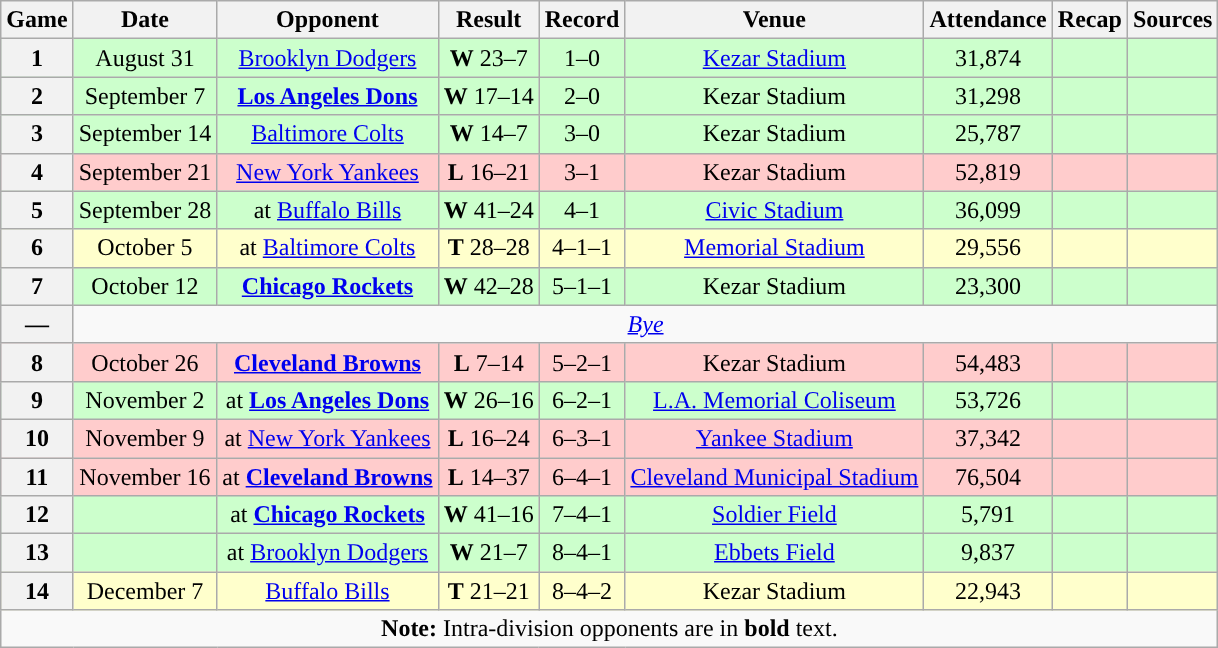<table class="wikitable" style="text-align:center">
<tr>
<th>Game</th>
<th>Date</th>
<th>Opponent</th>
<th>Result</th>
<th>Record</th>
<th>Venue</th>
<th>Attendance</th>
<th>Recap</th>
<th>Sources</th>
</tr>
<tr style="background:#cfc">
<th>1</th>
<td>August 31</td>
<td><a href='#'>Brooklyn Dodgers</a></td>
<td><strong>W</strong> 23–7</td>
<td>1–0</td>
<td><a href='#'>Kezar Stadium</a></td>
<td>31,874</td>
<td></td>
<td></td>
</tr>
<tr style="background:#cfc">
<th>2</th>
<td>September 7</td>
<td><strong><a href='#'>Los Angeles Dons</a></strong></td>
<td><strong>W</strong> 17–14</td>
<td>2–0</td>
<td>Kezar Stadium</td>
<td>31,298</td>
<td></td>
<td></td>
</tr>
<tr style="background:#cfc">
<th>3</th>
<td>September 14</td>
<td><a href='#'>Baltimore Colts</a></td>
<td><strong>W</strong> 14–7</td>
<td>3–0</td>
<td>Kezar Stadium</td>
<td>25,787</td>
<td></td>
<td></td>
</tr>
<tr style="background:#fcc">
<th>4</th>
<td>September 21</td>
<td><a href='#'>New York Yankees</a></td>
<td><strong>L</strong> 16–21</td>
<td>3–1</td>
<td>Kezar Stadium</td>
<td>52,819</td>
<td></td>
<td></td>
</tr>
<tr style="background:#cfc">
<th>5</th>
<td>September 28</td>
<td>at <a href='#'>Buffalo Bills</a></td>
<td><strong>W</strong> 41–24</td>
<td>4–1</td>
<td><a href='#'>Civic Stadium</a></td>
<td>36,099</td>
<td></td>
<td></td>
</tr>
<tr style="background:#ffc">
<th>6</th>
<td>October 5</td>
<td>at <a href='#'>Baltimore Colts</a></td>
<td><strong>T</strong> 28–28</td>
<td>4–1–1</td>
<td><a href='#'>Memorial Stadium</a></td>
<td>29,556</td>
<td></td>
<td></td>
</tr>
<tr style="background:#cfc">
<th>7</th>
<td>October 12</td>
<td><strong><a href='#'>Chicago Rockets</a></strong></td>
<td><strong>W</strong> 42–28</td>
<td>5–1–1</td>
<td>Kezar Stadium</td>
<td>23,300</td>
<td></td>
<td></td>
</tr>
<tr>
<th>—</th>
<td colspan="8"><em><a href='#'>Bye</a></em></td>
</tr>
<tr style="background:#fcc">
<th>8</th>
<td>October 26</td>
<td><strong><a href='#'>Cleveland Browns</a></strong></td>
<td><strong>L</strong> 7–14</td>
<td>5–2–1</td>
<td>Kezar Stadium</td>
<td>54,483</td>
<td></td>
<td></td>
</tr>
<tr style="background:#cfc">
<th>9</th>
<td>November 2</td>
<td>at <strong><a href='#'>Los Angeles Dons</a></strong></td>
<td><strong>W</strong> 26–16</td>
<td>6–2–1</td>
<td><a href='#'>L.A. Memorial Coliseum</a></td>
<td>53,726</td>
<td></td>
<td></td>
</tr>
<tr style="background:#fcc">
<th>10</th>
<td>November 9</td>
<td>at <a href='#'>New York Yankees</a></td>
<td><strong>L</strong> 16–24</td>
<td>6–3–1</td>
<td><a href='#'>Yankee Stadium</a></td>
<td>37,342</td>
<td></td>
<td></td>
</tr>
<tr style="background:#fcc">
<th>11</th>
<td>November 16</td>
<td>at <strong><a href='#'>Cleveland Browns</a></strong></td>
<td><strong>L</strong> 14–37</td>
<td>6–4–1</td>
<td><a href='#'>Cleveland Municipal Stadium</a></td>
<td>76,504</td>
<td></td>
<td></td>
</tr>
<tr style="background:#cfc">
<th>12</th>
<td></td>
<td>at <strong><a href='#'>Chicago Rockets</a></strong></td>
<td><strong>W</strong> 41–16</td>
<td>7–4–1</td>
<td><a href='#'>Soldier Field</a></td>
<td>5,791</td>
<td></td>
<td></td>
</tr>
<tr style="background:#cfc">
<th>13</th>
<td></td>
<td>at <a href='#'>Brooklyn Dodgers</a></td>
<td><strong>W</strong> 21–7</td>
<td>8–4–1</td>
<td><a href='#'>Ebbets Field</a></td>
<td>9,837</td>
<td></td>
<td></td>
</tr>
<tr style="background:#ffc">
<th>14</th>
<td>December 7</td>
<td><a href='#'>Buffalo Bills</a></td>
<td><strong>T</strong> 21–21</td>
<td>8–4–2</td>
<td>Kezar Stadium</td>
<td>22,943</td>
<td></td>
<td></td>
</tr>
<tr>
<td colspan="10"><strong>Note:</strong> Intra-division opponents are in <strong>bold</strong> text.</td>
</tr>
</table>
